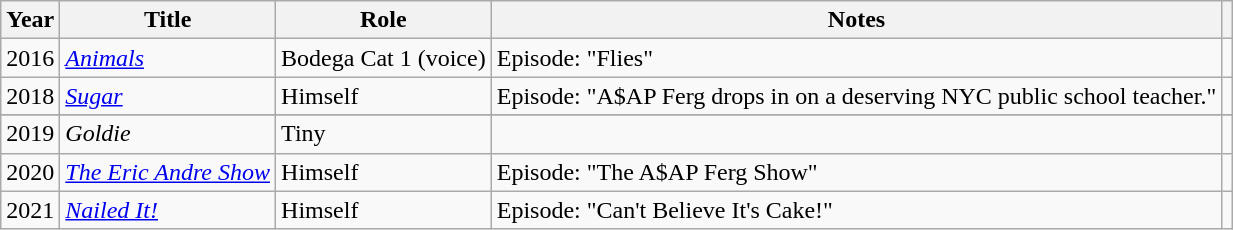<table class="wikitable sortable">
<tr>
<th>Year</th>
<th>Title</th>
<th>Role</th>
<th>Notes</th>
<th></th>
</tr>
<tr>
<td>2016</td>
<td><em><a href='#'>Animals</a></em></td>
<td>Bodega Cat 1 (voice)</td>
<td>Episode: "Flies"</td>
<td></td>
</tr>
<tr>
<td>2018</td>
<td><em><a href='#'>Sugar</a></em></td>
<td>Himself</td>
<td>Episode: "A$AP Ferg drops in on a deserving NYC public school teacher."</td>
<td></td>
</tr>
<tr>
</tr>
<tr>
<td>2019</td>
<td><em>Goldie</em></td>
<td>Tiny</td>
<td></td>
<td></td>
</tr>
<tr>
<td>2020</td>
<td><em><a href='#'>The Eric Andre Show</a></em></td>
<td>Himself</td>
<td>Episode: "The A$AP Ferg Show"</td>
<td></td>
</tr>
<tr>
<td>2021</td>
<td><em><a href='#'>Nailed It!</a></em></td>
<td>Himself</td>
<td>Episode: "Can't Believe It's Cake!"</td>
<td></td>
</tr>
</table>
